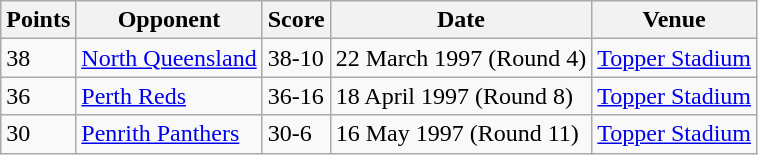<table class="wikitable">
<tr>
<th>Points</th>
<th>Opponent</th>
<th>Score</th>
<th>Date</th>
<th>Venue</th>
</tr>
<tr>
<td>38</td>
<td><a href='#'>North Queensland</a></td>
<td>38-10</td>
<td>22 March 1997 (Round 4)</td>
<td><a href='#'>Topper Stadium</a></td>
</tr>
<tr>
<td>36</td>
<td><a href='#'>Perth Reds</a></td>
<td>36-16</td>
<td>18 April 1997 (Round 8)</td>
<td><a href='#'>Topper Stadium</a></td>
</tr>
<tr>
<td>30</td>
<td><a href='#'>Penrith Panthers</a></td>
<td>30-6</td>
<td>16 May 1997 (Round 11)</td>
<td><a href='#'>Topper Stadium</a></td>
</tr>
</table>
